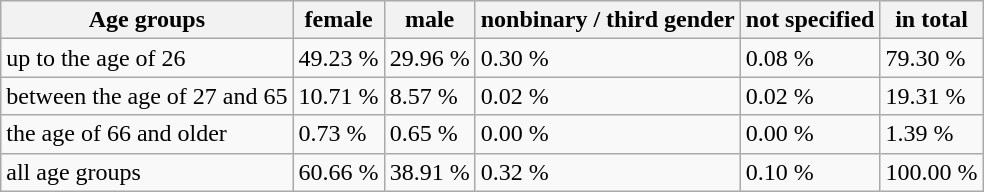<table class="wikitable">
<tr>
<th>Age groups</th>
<th>female</th>
<th>male</th>
<th>nonbinary / third gender</th>
<th>not specified</th>
<th>in total</th>
</tr>
<tr>
<td>up to the age of 26</td>
<td>49.23 %</td>
<td>29.96 %</td>
<td>0.30 %</td>
<td>0.08 %</td>
<td>79.30 %</td>
</tr>
<tr>
<td>between the age of 27 and 65</td>
<td>10.71 %</td>
<td>8.57 %</td>
<td>0.02 %</td>
<td>0.02 %</td>
<td>19.31 %</td>
</tr>
<tr>
<td>the age of 66 and older</td>
<td>0.73 %</td>
<td>0.65 %</td>
<td>0.00 %</td>
<td>0.00 %</td>
<td>1.39 %</td>
</tr>
<tr>
<td>all age groups</td>
<td>60.66 %</td>
<td>38.91 %</td>
<td>0.32 %</td>
<td>0.10 %</td>
<td>100.00 %</td>
</tr>
</table>
